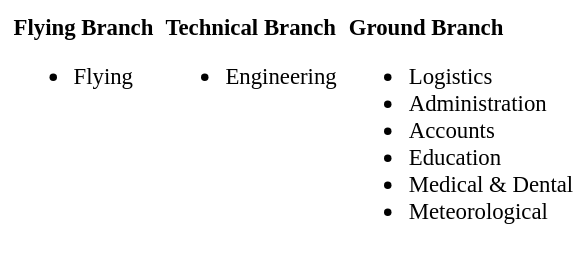<table style="border:1px solid #fff; background:#fff; padding:5px; font-size:95%; margin:0 12px 12px 0;">
<tr align="left;" style="vertical-align:top;">
<td><strong>Flying Branch</strong><br><ul><li>Flying</li></ul></td>
<td></td>
<td><strong>Technical Branch</strong><br><ul><li>Engineering</li></ul></td>
<td></td>
<td><strong>Ground Branch</strong><br><ul><li>Logistics</li><li>Administration</li><li>Accounts</li><li>Education</li><li>Medical & Dental</li><li>Meteorological</li></ul></td>
</tr>
</table>
